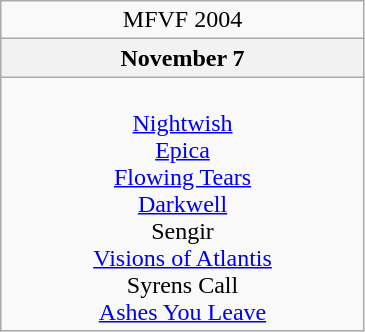<table class="wikitable">
<tr>
<td colspan="3" align="center">MFVF 2004</td>
</tr>
<tr>
<th>November 7</th>
</tr>
<tr>
<td valign="top" align="center" width=235><br><a href='#'>Nightwish</a><br>
<a href='#'>Epica</a><br>
<a href='#'>Flowing Tears</a><br>
<a href='#'>Darkwell</a><br>
Sengir<br>
<a href='#'>Visions of Atlantis</a><br>
Syrens Call<br>
<a href='#'>Ashes You Leave</a></td>
</tr>
</table>
